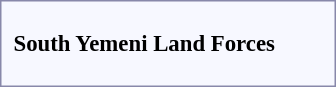<table style="border:1px solid #8888aa; background-color:#f7f8ff; padding:5px; font-size:95%; margin: 0px 12px 12px 0px;">
<tr>
<td rowspan=2><strong> South Yemeni Land Forces</strong></td>
<td colspan=3></td>
<td colspan=3></td>
<td colspan=2></td>
<td colspan=2></td>
<td colspan=12></td>
<td colspan=4></td>
<td colspan=2></td>
<td colspan=8></td>
</tr>
<tr style="text-align:center;">
<td colspan=3><br></td>
<td colspan=3><br></td>
<td colspan=2><br></td>
<td colspan=2><br></td>
<td colspan=12><br></td>
<td colspan=4><br></td>
<td colspan=2></td>
<td colspan=8><br><br>
</td>
</tr>
</table>
